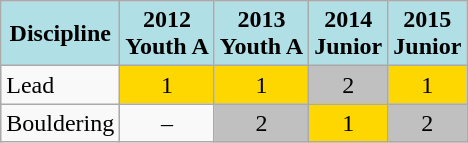<table class="wikitable" style="text-align: center;">
<tr>
<th style="background: #b0e0e6;">Discipline</th>
<th style="background: #b0e0e6;">2012<br>Youth A</th>
<th style="background: #b0e0e6;">2013<br>Youth A</th>
<th style="background: #b0e0e6;">2014<br>Junior</th>
<th style="background: #b0e0e6;">2015<br>Junior</th>
</tr>
<tr>
<td align="left">Lead</td>
<td style="background:gold">1</td>
<td style="background:gold">1</td>
<td style="background:silver">2</td>
<td style="background:gold">1</td>
</tr>
<tr>
<td align="left">Bouldering</td>
<td>–</td>
<td style="background:silver">2</td>
<td style="background:gold">1</td>
<td style="background:silver">2</td>
</tr>
</table>
